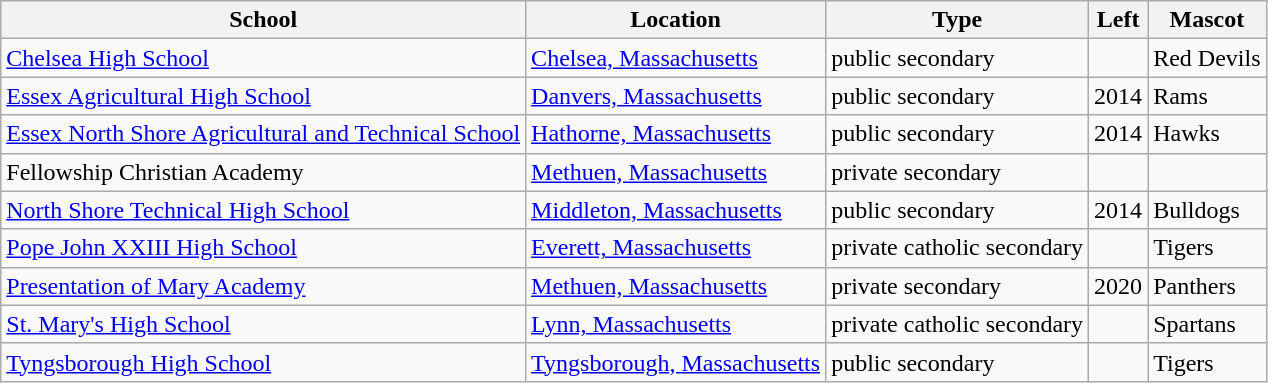<table class="wikitable">
<tr>
<th>School</th>
<th>Location</th>
<th>Type</th>
<th>Left</th>
<th>Mascot</th>
</tr>
<tr>
<td><a href='#'>Chelsea High School</a></td>
<td><a href='#'>Chelsea, Massachusetts</a></td>
<td>public secondary</td>
<td></td>
<td>Red Devils</td>
</tr>
<tr>
<td><a href='#'>Essex Agricultural High School</a></td>
<td><a href='#'>Danvers, Massachusetts</a></td>
<td>public secondary</td>
<td>2014</td>
<td>Rams</td>
</tr>
<tr>
<td><a href='#'>Essex North Shore Agricultural and Technical School</a></td>
<td><a href='#'>Hathorne, Massachusetts</a></td>
<td>public secondary</td>
<td>2014</td>
<td>Hawks</td>
</tr>
<tr>
<td>Fellowship Christian Academy</td>
<td><a href='#'>Methuen, Massachusetts</a></td>
<td>private secondary</td>
<td></td>
<td></td>
</tr>
<tr>
<td><a href='#'>North Shore Technical High School</a></td>
<td><a href='#'>Middleton, Massachusetts</a></td>
<td>public secondary</td>
<td>2014</td>
<td>Bulldogs</td>
</tr>
<tr>
<td><a href='#'>Pope John XXIII High School</a></td>
<td><a href='#'>Everett, Massachusetts</a></td>
<td>private catholic secondary</td>
<td></td>
<td>Tigers</td>
</tr>
<tr>
<td><a href='#'>Presentation of Mary Academy</a></td>
<td><a href='#'>Methuen, Massachusetts</a></td>
<td>private secondary</td>
<td>2020</td>
<td>Panthers</td>
</tr>
<tr>
<td><a href='#'>St. Mary's High School</a></td>
<td><a href='#'>Lynn, Massachusetts</a></td>
<td>private catholic secondary</td>
<td></td>
<td>Spartans</td>
</tr>
<tr>
<td><a href='#'>Tyngsborough High School</a></td>
<td><a href='#'>Tyngsborough, Massachusetts</a></td>
<td>public secondary</td>
<td></td>
<td>Tigers</td>
</tr>
</table>
